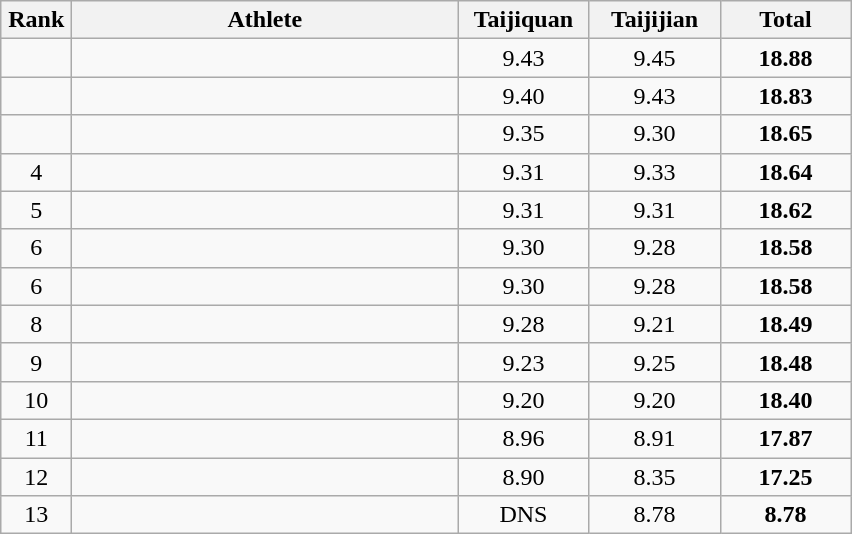<table class=wikitable style="text-align:center">
<tr>
<th width=40>Rank</th>
<th width=250>Athlete</th>
<th width=80>Taijiquan</th>
<th width=80>Taijijian</th>
<th width=80>Total</th>
</tr>
<tr>
<td></td>
<td align=left></td>
<td>9.43</td>
<td>9.45</td>
<td><strong>18.88</strong></td>
</tr>
<tr>
<td></td>
<td align=left></td>
<td>9.40</td>
<td>9.43</td>
<td><strong>18.83</strong></td>
</tr>
<tr>
<td></td>
<td align=left></td>
<td>9.35</td>
<td>9.30</td>
<td><strong>18.65</strong></td>
</tr>
<tr>
<td>4</td>
<td align=left></td>
<td>9.31</td>
<td>9.33</td>
<td><strong>18.64</strong></td>
</tr>
<tr>
<td>5</td>
<td align=left></td>
<td>9.31</td>
<td>9.31</td>
<td><strong>18.62</strong></td>
</tr>
<tr>
<td>6</td>
<td align=left></td>
<td>9.30</td>
<td>9.28</td>
<td><strong>18.58</strong></td>
</tr>
<tr>
<td>6</td>
<td align=left></td>
<td>9.30</td>
<td>9.28</td>
<td><strong>18.58</strong></td>
</tr>
<tr>
<td>8</td>
<td align=left></td>
<td>9.28</td>
<td>9.21</td>
<td><strong>18.49</strong></td>
</tr>
<tr>
<td>9</td>
<td align=left></td>
<td>9.23</td>
<td>9.25</td>
<td><strong>18.48</strong></td>
</tr>
<tr>
<td>10</td>
<td align=left></td>
<td>9.20</td>
<td>9.20</td>
<td><strong>18.40</strong></td>
</tr>
<tr>
<td>11</td>
<td align=left></td>
<td>8.96</td>
<td>8.91</td>
<td><strong>17.87</strong></td>
</tr>
<tr>
<td>12</td>
<td align=left></td>
<td>8.90</td>
<td>8.35</td>
<td><strong>17.25</strong></td>
</tr>
<tr>
<td>13</td>
<td align=left></td>
<td>DNS</td>
<td>8.78</td>
<td><strong>8.78</strong></td>
</tr>
</table>
